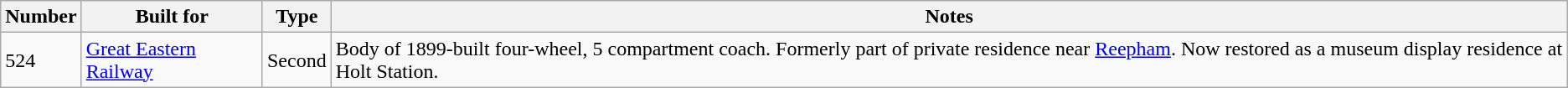<table class="wikitable">
<tr>
<th>Number</th>
<th>Built for</th>
<th>Type</th>
<th>Notes</th>
</tr>
<tr>
<td>524</td>
<td><a href='#'>Great Eastern Railway</a></td>
<td>Second</td>
<td>Body of 1899-built four-wheel, 5 compartment coach. Formerly part of private residence near <a href='#'>Reepham</a>. Now restored as a museum display residence at Holt Station.</td>
</tr>
</table>
